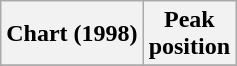<table class="wikitable plainrowheaders">
<tr>
<th scope="col">Chart (1998)</th>
<th>Peak<br>position</th>
</tr>
<tr>
</tr>
</table>
